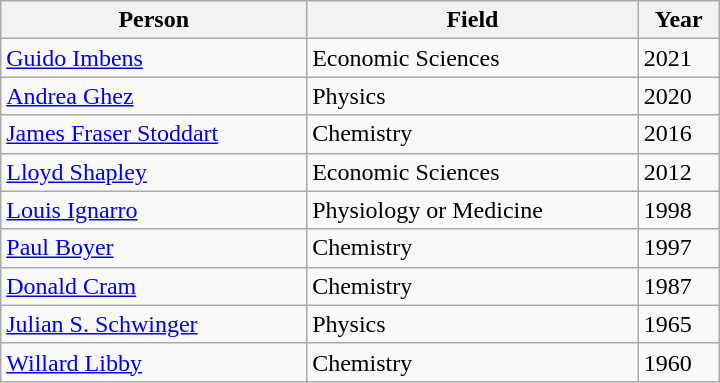<table class="wikitable floatright" style="width: 30em">
<tr>
<th scope="column">Person</th>
<th scope="column">Field</th>
<th scope="column">Year</th>
</tr>
<tr>
<td><a href='#'>Guido Imbens</a></td>
<td>Economic Sciences</td>
<td>2021</td>
</tr>
<tr>
<td><a href='#'>Andrea Ghez</a></td>
<td>Physics</td>
<td>2020</td>
</tr>
<tr>
<td><a href='#'>James Fraser Stoddart</a></td>
<td>Chemistry</td>
<td>2016</td>
</tr>
<tr>
<td><a href='#'>Lloyd Shapley</a></td>
<td>Economic Sciences</td>
<td>2012</td>
</tr>
<tr>
<td><a href='#'>Louis Ignarro</a></td>
<td>Physiology or Medicine</td>
<td>1998</td>
</tr>
<tr>
<td><a href='#'>Paul Boyer</a></td>
<td>Chemistry</td>
<td>1997</td>
</tr>
<tr>
<td><a href='#'>Donald Cram</a></td>
<td>Chemistry</td>
<td>1987</td>
</tr>
<tr>
<td><a href='#'>Julian S. Schwinger</a></td>
<td>Physics</td>
<td>1965</td>
</tr>
<tr>
<td><a href='#'>Willard Libby</a></td>
<td>Chemistry</td>
<td>1960</td>
</tr>
</table>
